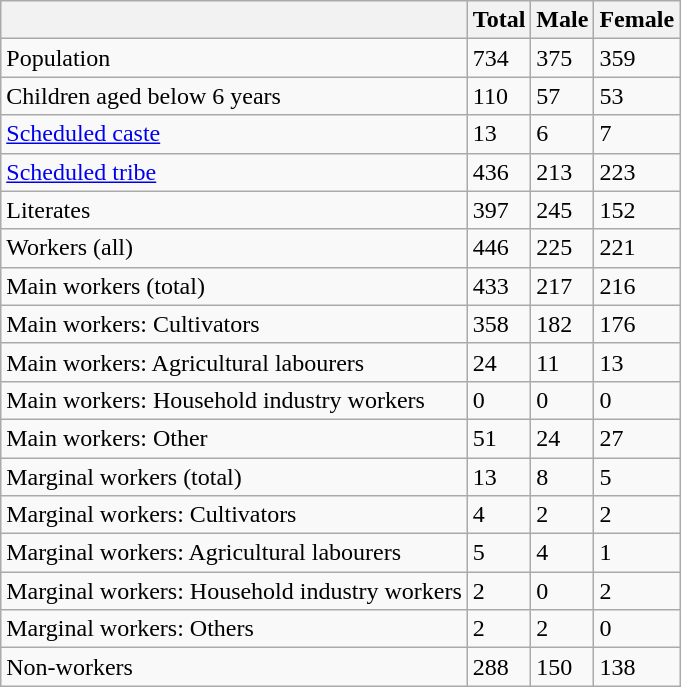<table class="wikitable sortable">
<tr>
<th></th>
<th>Total</th>
<th>Male</th>
<th>Female</th>
</tr>
<tr>
<td>Population</td>
<td>734</td>
<td>375</td>
<td>359</td>
</tr>
<tr>
<td>Children aged below 6 years</td>
<td>110</td>
<td>57</td>
<td>53</td>
</tr>
<tr>
<td><a href='#'>Scheduled caste</a></td>
<td>13</td>
<td>6</td>
<td>7</td>
</tr>
<tr>
<td><a href='#'>Scheduled tribe</a></td>
<td>436</td>
<td>213</td>
<td>223</td>
</tr>
<tr>
<td>Literates</td>
<td>397</td>
<td>245</td>
<td>152</td>
</tr>
<tr>
<td>Workers (all)</td>
<td>446</td>
<td>225</td>
<td>221</td>
</tr>
<tr>
<td>Main workers (total)</td>
<td>433</td>
<td>217</td>
<td>216</td>
</tr>
<tr>
<td>Main workers: Cultivators</td>
<td>358</td>
<td>182</td>
<td>176</td>
</tr>
<tr>
<td>Main workers: Agricultural labourers</td>
<td>24</td>
<td>11</td>
<td>13</td>
</tr>
<tr>
<td>Main workers: Household industry workers</td>
<td>0</td>
<td>0</td>
<td>0</td>
</tr>
<tr>
<td>Main workers: Other</td>
<td>51</td>
<td>24</td>
<td>27</td>
</tr>
<tr>
<td>Marginal workers (total)</td>
<td>13</td>
<td>8</td>
<td>5</td>
</tr>
<tr>
<td>Marginal workers: Cultivators</td>
<td>4</td>
<td>2</td>
<td>2</td>
</tr>
<tr>
<td>Marginal workers: Agricultural labourers</td>
<td>5</td>
<td>4</td>
<td>1</td>
</tr>
<tr>
<td>Marginal workers: Household industry workers</td>
<td>2</td>
<td>0</td>
<td>2</td>
</tr>
<tr>
<td>Marginal workers: Others</td>
<td>2</td>
<td>2</td>
<td>0</td>
</tr>
<tr>
<td>Non-workers</td>
<td>288</td>
<td>150</td>
<td>138</td>
</tr>
</table>
